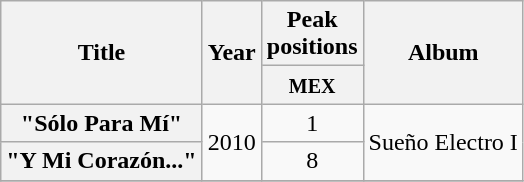<table class="wikitable plainrowheaders" style="text-align:center;">
<tr>
<th rowspan="2">Title</th>
<th rowspan="2">Year</th>
<th>Peak positions</th>
<th rowspan="2">Album</th>
</tr>
<tr>
<th width="28"><small>MEX</small></th>
</tr>
<tr>
<th scope="row">"Sólo Para Mí"</th>
<td rowspan="2">2010</td>
<td>1</td>
<td rowspan="2">Sueño Electro I</td>
</tr>
<tr>
<th scope="row">"Y Mi Corazón..."</th>
<td>8</td>
</tr>
<tr>
</tr>
</table>
